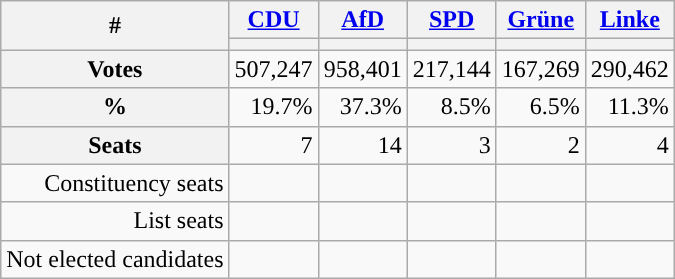<table class="wikitable" style="text-align:right;vertical-align:top">
<tr>
<th rowspan="2">#</th>
<th class="wikitable sortable"><a href='#'>CDU</a></th>
<th class="wikitable sortable"><a href='#'>AfD</a></th>
<th class="wikitable sortable"><a href='#'>SPD</a></th>
<th class="wikitable sortable"><a href='#'>Grüne</a></th>
<th class="wikitable sortable"><a href='#'>Linke</a></th>
</tr>
<tr>
<th class="wikitable sortable" style="background:"></th>
<th class="wikitable sortable" style="background:"></th>
<th class="wikitable sortable" style="background:"></th>
<th class="wikitable sortable" style="background:"></th>
<th class="wikitable sortable" style="background:"></th>
</tr>
<tr>
<th>Votes</th>
<td>507,247</td>
<td>958,401</td>
<td>217,144</td>
<td>167,269</td>
<td>290,462</td>
</tr>
<tr>
<th>%</th>
<td>19.7%</td>
<td>37.3%</td>
<td>8.5%</td>
<td>6.5%</td>
<td>11.3%</td>
</tr>
<tr>
<th>Seats</th>
<td>7</td>
<td>14</td>
<td>3</td>
<td>2</td>
<td>4</td>
</tr>
<tr style="vertical-align:top">
<td>Constituency seats</td>
<td></td>
<td></td>
<td></td>
<td></td>
<td></td>
</tr>
<tr style="vertical-align:top">
<td>List seats</td>
<td></td>
<td></td>
<td></td>
<td></td>
<td></td>
</tr>
<tr style="vertical-align:top">
<td>Not elected candidates</td>
<td><div><br>
</div></td>
<td><div><br>



</div></td>
<td><div><br>
</div></td>
<td><div><br>
</div></td>
<td><div><br>
</div></td>
</tr>
</table>
